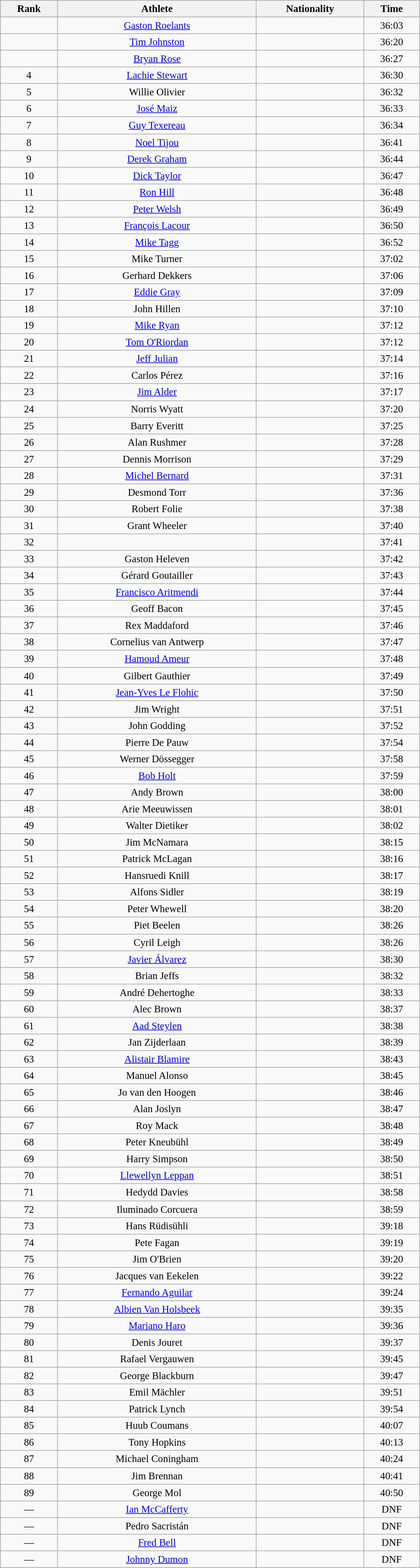<table class="wikitable sortable" style=" text-align:center; font-size:95%;" width="50%">
<tr>
<th>Rank</th>
<th>Athlete</th>
<th>Nationality</th>
<th>Time</th>
</tr>
<tr>
<td align=center></td>
<td><a href='#'>Gaston Roelants</a></td>
<td></td>
<td>36:03</td>
</tr>
<tr>
<td align=center></td>
<td><a href='#'>Tim Johnston</a></td>
<td></td>
<td>36:20</td>
</tr>
<tr>
<td align=center></td>
<td><a href='#'>Bryan Rose</a></td>
<td></td>
<td>36:27</td>
</tr>
<tr>
<td align=center>4</td>
<td><a href='#'>Lachie Stewart</a></td>
<td></td>
<td>36:30</td>
</tr>
<tr>
<td align=center>5</td>
<td>Willie Olivier</td>
<td></td>
<td>36:32</td>
</tr>
<tr>
<td align=center>6</td>
<td><a href='#'>José Maiz</a></td>
<td></td>
<td>36:33</td>
</tr>
<tr>
<td align=center>7</td>
<td><a href='#'>Guy Texereau</a></td>
<td></td>
<td>36:34</td>
</tr>
<tr>
<td align=center>8</td>
<td><a href='#'>Noel Tijou</a></td>
<td></td>
<td>36:41</td>
</tr>
<tr>
<td align=center>9</td>
<td><a href='#'>Derek Graham</a></td>
<td></td>
<td>36:44</td>
</tr>
<tr>
<td align=center>10</td>
<td><a href='#'>Dick Taylor</a></td>
<td></td>
<td>36:47</td>
</tr>
<tr>
<td align=center>11</td>
<td><a href='#'>Ron Hill</a></td>
<td></td>
<td>36:48</td>
</tr>
<tr>
<td align=center>12</td>
<td><a href='#'>Peter Welsh</a></td>
<td></td>
<td>36:49</td>
</tr>
<tr>
<td align=center>13</td>
<td><a href='#'>François Lacour</a></td>
<td></td>
<td>36:50</td>
</tr>
<tr>
<td align=center>14</td>
<td><a href='#'>Mike Tagg</a></td>
<td></td>
<td>36:52</td>
</tr>
<tr>
<td align=center>15</td>
<td>Mike Turner</td>
<td></td>
<td>37:02</td>
</tr>
<tr>
<td align=center>16</td>
<td>Gerhard Dekkers</td>
<td></td>
<td>37:06</td>
</tr>
<tr>
<td align=center>17</td>
<td><a href='#'>Eddie Gray</a></td>
<td></td>
<td>37:09</td>
</tr>
<tr>
<td align=center>18</td>
<td>John Hillen</td>
<td></td>
<td>37:10</td>
</tr>
<tr>
<td align=center>19</td>
<td><a href='#'>Mike Ryan</a></td>
<td></td>
<td>37:12</td>
</tr>
<tr>
<td align=center>20</td>
<td><a href='#'>Tom O'Riordan</a></td>
<td></td>
<td>37:12</td>
</tr>
<tr>
<td align=center>21</td>
<td><a href='#'>Jeff Julian</a></td>
<td></td>
<td>37:14</td>
</tr>
<tr>
<td align=center>22</td>
<td>Carlos Pérez</td>
<td></td>
<td>37:16</td>
</tr>
<tr>
<td align=center>23</td>
<td><a href='#'>Jim Alder</a></td>
<td></td>
<td>37:17</td>
</tr>
<tr>
<td align=center>24</td>
<td>Norris Wyatt</td>
<td></td>
<td>37:20</td>
</tr>
<tr>
<td align=center>25</td>
<td>Barry Everitt</td>
<td></td>
<td>37:25</td>
</tr>
<tr>
<td align=center>26</td>
<td>Alan Rushmer</td>
<td></td>
<td>37:28</td>
</tr>
<tr>
<td align=center>27</td>
<td>Dennis Morrison</td>
<td></td>
<td>37:29</td>
</tr>
<tr>
<td align=center>28</td>
<td><a href='#'>Michel Bernard</a></td>
<td></td>
<td>37:31</td>
</tr>
<tr>
<td align=center>29</td>
<td>Desmond Torr</td>
<td></td>
<td>37:36</td>
</tr>
<tr>
<td align=center>30</td>
<td>Robert Folie</td>
<td></td>
<td>37:38</td>
</tr>
<tr>
<td align=center>31</td>
<td>Grant Wheeler</td>
<td></td>
<td>37:40</td>
</tr>
<tr>
<td align=center>32</td>
<td></td>
<td></td>
<td>37:41</td>
</tr>
<tr>
<td align=center>33</td>
<td>Gaston Heleven</td>
<td></td>
<td>37:42</td>
</tr>
<tr>
<td align=center>34</td>
<td>Gérard Goutailler</td>
<td></td>
<td>37:43</td>
</tr>
<tr>
<td align=center>35</td>
<td><a href='#'>Francisco Aritmendi</a></td>
<td></td>
<td>37:44</td>
</tr>
<tr>
<td align=center>36</td>
<td>Geoff Bacon</td>
<td></td>
<td>37:45</td>
</tr>
<tr>
<td align=center>37</td>
<td>Rex Maddaford</td>
<td></td>
<td>37:46</td>
</tr>
<tr>
<td align=center>38</td>
<td>Cornelius van Antwerp</td>
<td></td>
<td>37:47</td>
</tr>
<tr>
<td align=center>39</td>
<td><a href='#'>Hamoud Ameur</a></td>
<td></td>
<td>37:48</td>
</tr>
<tr>
<td align=center>40</td>
<td>Gilbert Gauthier</td>
<td></td>
<td>37:49</td>
</tr>
<tr>
<td align=center>41</td>
<td><a href='#'>Jean-Yves Le Flohic</a></td>
<td></td>
<td>37:50</td>
</tr>
<tr>
<td align=center>42</td>
<td>Jim Wright</td>
<td></td>
<td>37:51</td>
</tr>
<tr>
<td align=center>43</td>
<td>John Godding</td>
<td></td>
<td>37:52</td>
</tr>
<tr>
<td align=center>44</td>
<td>Pierre De Pauw</td>
<td></td>
<td>37:54</td>
</tr>
<tr>
<td align=center>45</td>
<td>Werner Dössegger</td>
<td></td>
<td>37:58</td>
</tr>
<tr>
<td align=center>46</td>
<td><a href='#'>Bob Holt</a></td>
<td></td>
<td>37:59</td>
</tr>
<tr>
<td align=center>47</td>
<td>Andy Brown</td>
<td></td>
<td>38:00</td>
</tr>
<tr>
<td align=center>48</td>
<td>Arie Meeuwissen</td>
<td></td>
<td>38:01</td>
</tr>
<tr>
<td align=center>49</td>
<td>Walter Dietiker</td>
<td></td>
<td>38:02</td>
</tr>
<tr>
<td align=center>50</td>
<td>Jim McNamara</td>
<td></td>
<td>38:15</td>
</tr>
<tr>
<td align=center>51</td>
<td>Patrick McLagan</td>
<td></td>
<td>38:16</td>
</tr>
<tr>
<td align=center>52</td>
<td>Hansruedi Knill</td>
<td></td>
<td>38:17</td>
</tr>
<tr>
<td align=center>53</td>
<td>Alfons Sidler</td>
<td></td>
<td>38:19</td>
</tr>
<tr>
<td align=center>54</td>
<td>Peter Whewell</td>
<td></td>
<td>38:20</td>
</tr>
<tr>
<td align=center>55</td>
<td>Piet Beelen</td>
<td></td>
<td>38:26</td>
</tr>
<tr>
<td align=center>56</td>
<td>Cyril Leigh</td>
<td></td>
<td>38:26</td>
</tr>
<tr>
<td align=center>57</td>
<td><a href='#'>Javier Álvarez</a></td>
<td></td>
<td>38:30</td>
</tr>
<tr>
<td align=center>58</td>
<td>Brian Jeffs</td>
<td></td>
<td>38:32</td>
</tr>
<tr>
<td align=center>59</td>
<td>André Dehertoghe</td>
<td></td>
<td>38:33</td>
</tr>
<tr>
<td align=center>60</td>
<td>Alec Brown</td>
<td></td>
<td>38:37</td>
</tr>
<tr>
<td align=center>61</td>
<td><a href='#'>Aad Steylen</a></td>
<td></td>
<td>38:38</td>
</tr>
<tr>
<td align=center>62</td>
<td>Jan Zijderlaan</td>
<td></td>
<td>38:39</td>
</tr>
<tr>
<td align=center>63</td>
<td><a href='#'>Alistair Blamire</a></td>
<td></td>
<td>38:43</td>
</tr>
<tr>
<td align=center>64</td>
<td>Manuel Alonso</td>
<td></td>
<td>38:45</td>
</tr>
<tr>
<td align=center>65</td>
<td>Jo van den Hoogen</td>
<td></td>
<td>38:46</td>
</tr>
<tr>
<td align=center>66</td>
<td>Alan Joslyn</td>
<td></td>
<td>38:47</td>
</tr>
<tr>
<td align=center>67</td>
<td>Roy Mack</td>
<td></td>
<td>38:48</td>
</tr>
<tr>
<td align=center>68</td>
<td>Peter Kneubühl</td>
<td></td>
<td>38:49</td>
</tr>
<tr>
<td align=center>69</td>
<td>Harry Simpson</td>
<td></td>
<td>38:50</td>
</tr>
<tr>
<td align=center>70</td>
<td><a href='#'>Llewellyn Leppan</a></td>
<td></td>
<td>38:51</td>
</tr>
<tr>
<td align=center>71</td>
<td>Hedydd Davies</td>
<td></td>
<td>38:58</td>
</tr>
<tr>
<td align=center>72</td>
<td>Iluminado Corcuera</td>
<td></td>
<td>38:59</td>
</tr>
<tr>
<td align=center>73</td>
<td>Hans Rüdisühli</td>
<td></td>
<td>39:18</td>
</tr>
<tr>
<td align=center>74</td>
<td>Pete Fagan</td>
<td></td>
<td>39:19</td>
</tr>
<tr>
<td align=center>75</td>
<td>Jim O'Brien</td>
<td></td>
<td>39:20</td>
</tr>
<tr>
<td align=center>76</td>
<td>Jacques van Eekelen</td>
<td></td>
<td>39:22</td>
</tr>
<tr>
<td align=center>77</td>
<td><a href='#'>Fernando Aguilar</a></td>
<td></td>
<td>39:24</td>
</tr>
<tr>
<td align=center>78</td>
<td><a href='#'>Albien Van Holsbeek</a></td>
<td></td>
<td>39:35</td>
</tr>
<tr>
<td align=center>79</td>
<td><a href='#'>Mariano Haro</a></td>
<td></td>
<td>39:36</td>
</tr>
<tr>
<td align=center>80</td>
<td>Denis Jouret</td>
<td></td>
<td>39:37</td>
</tr>
<tr>
<td align=center>81</td>
<td>Rafael Vergauwen</td>
<td></td>
<td>39:45</td>
</tr>
<tr>
<td align=center>82</td>
<td>George Blackburn</td>
<td></td>
<td>39:47</td>
</tr>
<tr>
<td align=center>83</td>
<td>Emil Mächler</td>
<td></td>
<td>39:51</td>
</tr>
<tr>
<td align=center>84</td>
<td>Patrick Lynch</td>
<td></td>
<td>39:54</td>
</tr>
<tr>
<td align=center>85</td>
<td>Huub Coumans</td>
<td></td>
<td>40:07</td>
</tr>
<tr>
<td align=center>86</td>
<td>Tony Hopkins</td>
<td></td>
<td>40:13</td>
</tr>
<tr>
<td align=center>87</td>
<td>Michael Coningham</td>
<td></td>
<td>40:24</td>
</tr>
<tr>
<td align=center>88</td>
<td>Jim Brennan</td>
<td></td>
<td>40:41</td>
</tr>
<tr>
<td align=center>89</td>
<td>George Mol</td>
<td></td>
<td>40:50</td>
</tr>
<tr>
<td align=center>—</td>
<td><a href='#'>Ian McCafferty</a></td>
<td></td>
<td>DNF</td>
</tr>
<tr>
<td align=center>—</td>
<td>Pedro Sacristán</td>
<td></td>
<td>DNF</td>
</tr>
<tr>
<td align=center>—</td>
<td><a href='#'>Fred Bell</a></td>
<td></td>
<td>DNF</td>
</tr>
<tr>
<td align=center>—</td>
<td><a href='#'>Johnny Dumon</a></td>
<td></td>
<td>DNF</td>
</tr>
</table>
